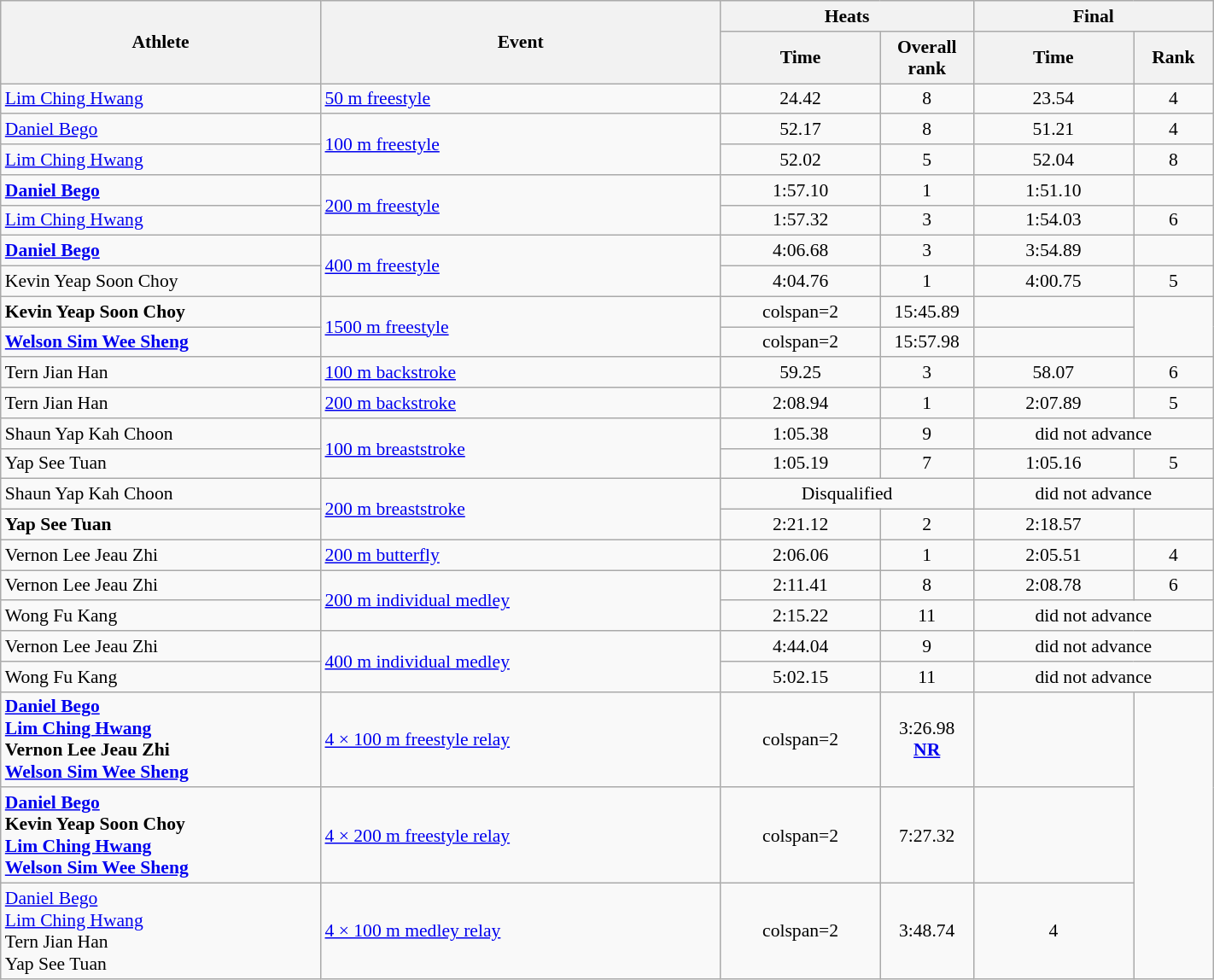<table class="wikitable" width="75%" style="text-align:center; font-size:90%">
<tr>
<th rowspan="2" width="20%">Athlete</th>
<th rowspan="2" width="25%">Event</th>
<th colspan="2" width="15%">Heats</th>
<th colspan="2" width="15%">Final</th>
</tr>
<tr>
<th width="10%">Time</th>
<th>Overall rank</th>
<th width="10%">Time</th>
<th>Rank</th>
</tr>
<tr>
<td align=left><a href='#'>Lim Ching Hwang</a></td>
<td align=left><a href='#'>50 m freestyle</a></td>
<td>24.42</td>
<td>8 <strong></strong></td>
<td>23.54</td>
<td>4</td>
</tr>
<tr>
<td align=left><a href='#'>Daniel Bego</a></td>
<td rowspan=2 align=left><a href='#'>100 m freestyle</a></td>
<td>52.17</td>
<td>8 <strong></strong></td>
<td>51.21</td>
<td>4</td>
</tr>
<tr>
<td align=left><a href='#'>Lim Ching Hwang</a></td>
<td>52.02</td>
<td>5 <strong></strong></td>
<td>52.04</td>
<td>8</td>
</tr>
<tr>
<td align=left><strong><a href='#'>Daniel Bego</a></strong></td>
<td rowspan=2 align=left><a href='#'>200 m freestyle</a></td>
<td>1:57.10</td>
<td>1 <strong></strong></td>
<td>1:51.10</td>
<td></td>
</tr>
<tr>
<td align=left><a href='#'>Lim Ching Hwang</a></td>
<td>1:57.32</td>
<td>3 <strong></strong></td>
<td>1:54.03</td>
<td>6</td>
</tr>
<tr>
<td align=left><strong><a href='#'>Daniel Bego</a></strong></td>
<td rowspan=2 align=left><a href='#'>400 m freestyle</a></td>
<td>4:06.68</td>
<td>3 <strong></strong></td>
<td>3:54.89</td>
<td></td>
</tr>
<tr>
<td align=left>Kevin Yeap Soon Choy</td>
<td>4:04.76</td>
<td>1 <strong></strong></td>
<td>4:00.75</td>
<td>5</td>
</tr>
<tr>
<td align=left><strong>Kevin Yeap Soon Choy</strong></td>
<td rowspan=2 align=left><a href='#'>1500 m freestyle</a></td>
<td>colspan=2 </td>
<td>15:45.89</td>
<td></td>
</tr>
<tr>
<td align=left><strong><a href='#'>Welson Sim Wee Sheng</a></strong></td>
<td>colspan=2 </td>
<td>15:57.98</td>
<td></td>
</tr>
<tr>
<td align=left>Tern Jian Han</td>
<td align=left><a href='#'>100 m backstroke</a></td>
<td>59.25</td>
<td>3 <strong></strong></td>
<td>58.07</td>
<td>6</td>
</tr>
<tr>
<td align=left>Tern Jian Han</td>
<td align=left><a href='#'>200 m backstroke</a></td>
<td>2:08.94</td>
<td>1 <strong></strong></td>
<td>2:07.89</td>
<td>5</td>
</tr>
<tr>
<td align=left>Shaun Yap Kah Choon</td>
<td rowspan=2 align=left><a href='#'>100 m breaststroke</a></td>
<td>1:05.38</td>
<td>9</td>
<td colspan=2>did not advance</td>
</tr>
<tr>
<td align=left>Yap See Tuan</td>
<td>1:05.19</td>
<td>7 <strong></strong></td>
<td>1:05.16</td>
<td>5</td>
</tr>
<tr>
<td align=left>Shaun Yap Kah Choon</td>
<td rowspan=2 align=left><a href='#'>200 m breaststroke</a></td>
<td colspan=2>Disqualified</td>
<td colspan=2>did not advance</td>
</tr>
<tr>
<td align=left><strong>Yap See Tuan</strong></td>
<td>2:21.12</td>
<td>2 <strong></strong></td>
<td>2:18.57</td>
<td></td>
</tr>
<tr>
<td align=left>Vernon Lee Jeau Zhi</td>
<td align=left><a href='#'>200 m butterfly</a></td>
<td>2:06.06</td>
<td>1 <strong></strong></td>
<td>2:05.51</td>
<td>4</td>
</tr>
<tr>
<td align=left>Vernon Lee Jeau Zhi</td>
<td rowspan=2 align=left><a href='#'>200 m individual medley</a></td>
<td>2:11.41</td>
<td>8 <strong></strong></td>
<td>2:08.78</td>
<td>6</td>
</tr>
<tr>
<td align=left>Wong Fu Kang</td>
<td>2:15.22</td>
<td>11</td>
<td colspan=2>did not advance</td>
</tr>
<tr>
<td align=left>Vernon Lee Jeau Zhi</td>
<td rowspan=2 align=left><a href='#'>400 m individual medley</a></td>
<td>4:44.04</td>
<td>9</td>
<td colspan=2>did not advance</td>
</tr>
<tr>
<td align=left>Wong Fu Kang</td>
<td>5:02.15</td>
<td>11</td>
<td colspan=2>did not advance</td>
</tr>
<tr>
<td align=left><strong><a href='#'>Daniel Bego</a><br><a href='#'>Lim Ching Hwang</a><br>Vernon Lee Jeau Zhi<br><a href='#'>Welson Sim Wee Sheng</a></strong></td>
<td align=left><a href='#'>4 × 100 m freestyle relay</a></td>
<td>colspan=2 </td>
<td>3:26.98 <strong><a href='#'>NR</a></strong></td>
<td></td>
</tr>
<tr>
<td align=left><strong><a href='#'>Daniel Bego</a><br>Kevin Yeap Soon Choy<br><a href='#'>Lim Ching Hwang</a><br><a href='#'>Welson Sim Wee Sheng</a></strong></td>
<td align=left><a href='#'>4 × 200 m freestyle relay</a></td>
<td>colspan=2 </td>
<td>7:27.32</td>
<td></td>
</tr>
<tr>
<td align=left><a href='#'>Daniel Bego</a><br><a href='#'>Lim Ching Hwang</a><br>Tern Jian Han<br>Yap See Tuan</td>
<td align=left><a href='#'>4 × 100 m medley relay</a></td>
<td>colspan=2 </td>
<td>3:48.74</td>
<td>4</td>
</tr>
</table>
